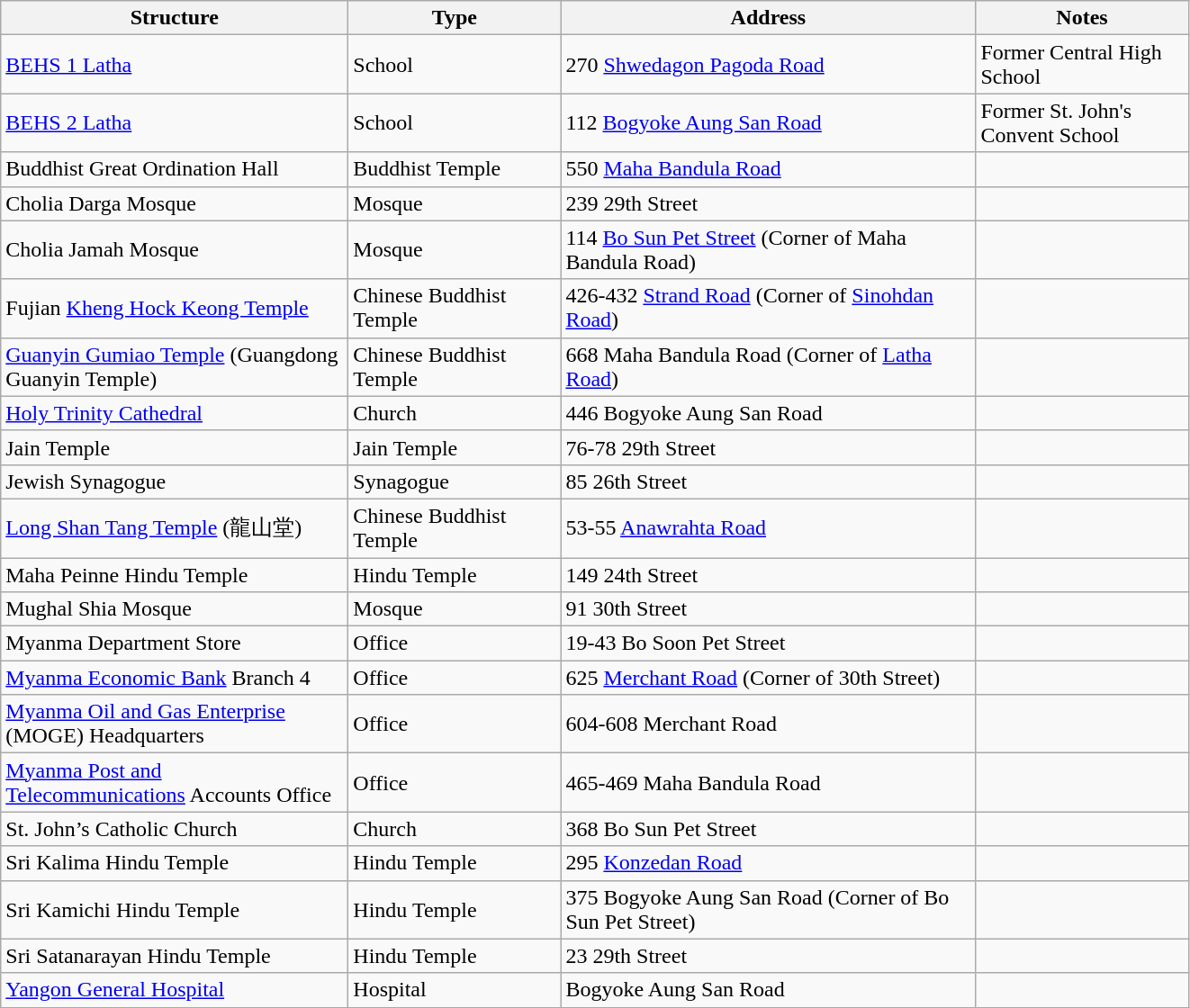<table class="wikitable" border="1">
<tr>
<th width="250">Structure</th>
<th width="150">Type</th>
<th width="300">Address</th>
<th width="150">Notes</th>
</tr>
<tr>
<td><a href='#'>BEHS 1 Latha</a></td>
<td>School</td>
<td>270 <a href='#'>Shwedagon Pagoda Road</a></td>
<td>Former Central High School</td>
</tr>
<tr>
<td><a href='#'>BEHS 2 Latha</a></td>
<td>School</td>
<td>112 <a href='#'>Bogyoke Aung San Road</a></td>
<td>Former St. John's Convent School</td>
</tr>
<tr>
<td>Buddhist Great Ordination Hall</td>
<td>Buddhist Temple</td>
<td>550 <a href='#'>Maha Bandula Road</a></td>
<td></td>
</tr>
<tr>
<td>Cholia Darga Mosque</td>
<td>Mosque</td>
<td>239 29th Street</td>
<td></td>
</tr>
<tr>
<td>Cholia Jamah Mosque</td>
<td>Mosque</td>
<td>114 <a href='#'>Bo Sun Pet Street</a> (Corner of Maha Bandula Road)</td>
<td></td>
</tr>
<tr>
<td>Fujian <a href='#'>Kheng Hock Keong Temple</a></td>
<td>Chinese Buddhist Temple</td>
<td>426-432 <a href='#'>Strand Road</a> (Corner of <a href='#'>Sinohdan Road</a>)</td>
<td></td>
</tr>
<tr>
<td><a href='#'>Guanyin Gumiao Temple</a> (Guangdong Guanyin Temple)</td>
<td>Chinese Buddhist Temple</td>
<td>668 Maha Bandula Road (Corner of <a href='#'>Latha Road</a>)</td>
<td></td>
</tr>
<tr>
<td><a href='#'>Holy Trinity Cathedral</a></td>
<td>Church</td>
<td>446 Bogyoke Aung San Road</td>
<td></td>
</tr>
<tr>
<td>Jain Temple</td>
<td>Jain Temple</td>
<td>76-78 29th Street</td>
<td></td>
</tr>
<tr>
<td>Jewish Synagogue</td>
<td>Synagogue</td>
<td>85 26th Street</td>
<td></td>
</tr>
<tr>
<td><a href='#'>Long Shan Tang Temple</a> (龍山堂)</td>
<td>Chinese Buddhist Temple</td>
<td>53-55 <a href='#'>Anawrahta Road</a></td>
<td></td>
</tr>
<tr>
<td>Maha Peinne Hindu Temple</td>
<td>Hindu Temple</td>
<td>149 24th Street</td>
<td></td>
</tr>
<tr>
<td>Mughal Shia Mosque</td>
<td>Mosque</td>
<td>91 30th Street</td>
<td></td>
</tr>
<tr>
<td>Myanma Department Store</td>
<td>Office</td>
<td>19-43 Bo Soon Pet Street</td>
<td></td>
</tr>
<tr>
<td><a href='#'>Myanma Economic Bank</a> Branch 4</td>
<td>Office</td>
<td>625 <a href='#'>Merchant Road</a> (Corner of 30th Street)</td>
<td></td>
</tr>
<tr>
<td><a href='#'>Myanma Oil and Gas Enterprise</a> (MOGE) Headquarters</td>
<td>Office</td>
<td>604-608 Merchant Road</td>
<td></td>
</tr>
<tr>
<td><a href='#'>Myanma Post and Telecommunications</a> Accounts Office</td>
<td>Office</td>
<td>465-469 Maha Bandula Road</td>
<td></td>
</tr>
<tr>
<td>St. John’s Catholic Church</td>
<td>Church</td>
<td>368 Bo Sun Pet Street</td>
<td></td>
</tr>
<tr>
<td>Sri Kalima Hindu Temple</td>
<td>Hindu Temple</td>
<td>295 <a href='#'>Konzedan Road</a></td>
<td></td>
</tr>
<tr>
<td>Sri Kamichi Hindu Temple</td>
<td>Hindu Temple</td>
<td>375 Bogyoke Aung San Road (Corner of Bo Sun Pet Street)</td>
<td></td>
</tr>
<tr>
<td>Sri Satanarayan Hindu Temple</td>
<td>Hindu Temple</td>
<td>23 29th Street</td>
<td></td>
</tr>
<tr>
<td><a href='#'>Yangon General Hospital</a></td>
<td>Hospital</td>
<td>Bogyoke Aung San Road</td>
<td></td>
</tr>
</table>
